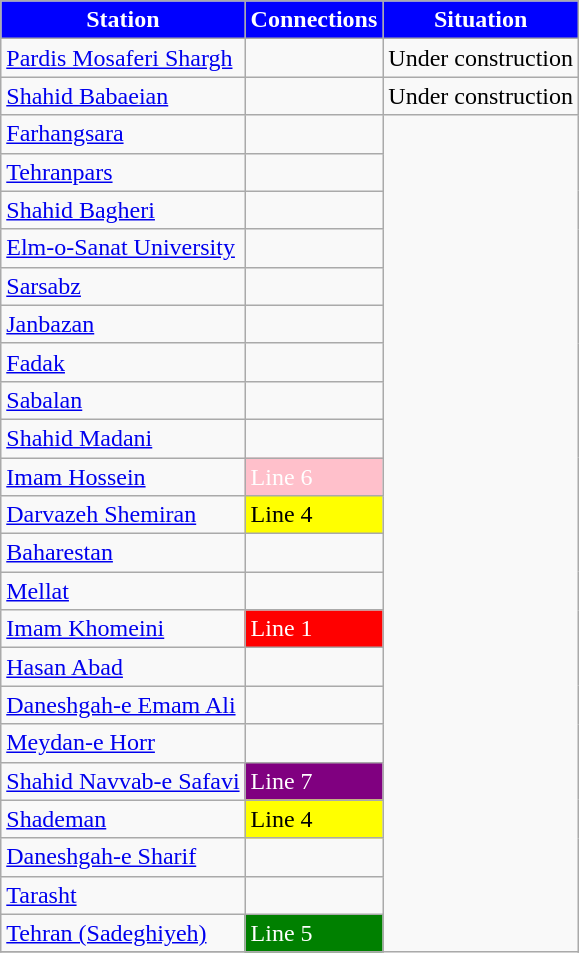<table class="wikitable">
<tr>
<th style="background: blue; color: white;">Station</th>
<th style="background: blue; color: white;">Connections</th>
<th style="background: blue; color: white;">Situation</th>
</tr>
<tr !>
<td><a href='#'>Pardis Mosaferi Shargh</a></td>
<td></td>
<td>Under construction</td>
</tr>
<tr>
<td><a href='#'>Shahid Babaeian</a></td>
<td></td>
<td>Under construction</td>
</tr>
<tr>
<td><a href='#'>Farhangsara</a></td>
<td></td>
</tr>
<tr>
<td><a href='#'>Tehranpars</a></td>
<td></td>
</tr>
<tr>
<td><a href='#'>Shahid Bagheri</a></td>
<td></td>
</tr>
<tr>
<td><a href='#'>Elm-o-Sanat University</a></td>
<td></td>
</tr>
<tr>
<td><a href='#'>Sarsabz</a></td>
<td></td>
</tr>
<tr>
<td><a href='#'>Janbazan</a></td>
<td></td>
</tr>
<tr>
<td><a href='#'>Fadak</a></td>
<td></td>
</tr>
<tr>
<td><a href='#'>Sabalan</a></td>
<td></td>
</tr>
<tr>
<td><a href='#'>Shahid Madani</a></td>
<td></td>
</tr>
<tr>
<td><a href='#'>Imam Hossein</a></td>
<td style="background: pink; color: white;">Line 6</td>
</tr>
<tr>
<td><a href='#'>Darvazeh Shemiran</a></td>
<td style="background: yellow;">Line 4</td>
</tr>
<tr>
<td><a href='#'>Baharestan</a></td>
<td></td>
</tr>
<tr>
<td><a href='#'>Mellat</a></td>
<td></td>
</tr>
<tr>
<td><a href='#'>Imam Khomeini</a></td>
<td style="background: red; color: white;">Line 1</td>
</tr>
<tr>
<td><a href='#'>Hasan Abad</a></td>
<td></td>
</tr>
<tr>
<td><a href='#'>Daneshgah-e Emam Ali</a></td>
<td></td>
</tr>
<tr>
<td><a href='#'>Meydan-e Horr</a></td>
<td></td>
</tr>
<tr>
<td><a href='#'>Shahid Navvab-e Safavi</a></td>
<td style="background: purple; color: white;">Line 7</td>
</tr>
<tr>
<td><a href='#'>Shademan</a></td>
<td style="background: yellow;">Line 4</td>
</tr>
<tr>
<td><a href='#'>Daneshgah-e Sharif</a></td>
<td></td>
</tr>
<tr>
<td><a href='#'>Tarasht</a></td>
<td></td>
</tr>
<tr>
<td><a href='#'>Tehran (Sadeghiyeh)</a></td>
<td style="background: green; color: white;">Line 5</td>
</tr>
<tr>
</tr>
</table>
